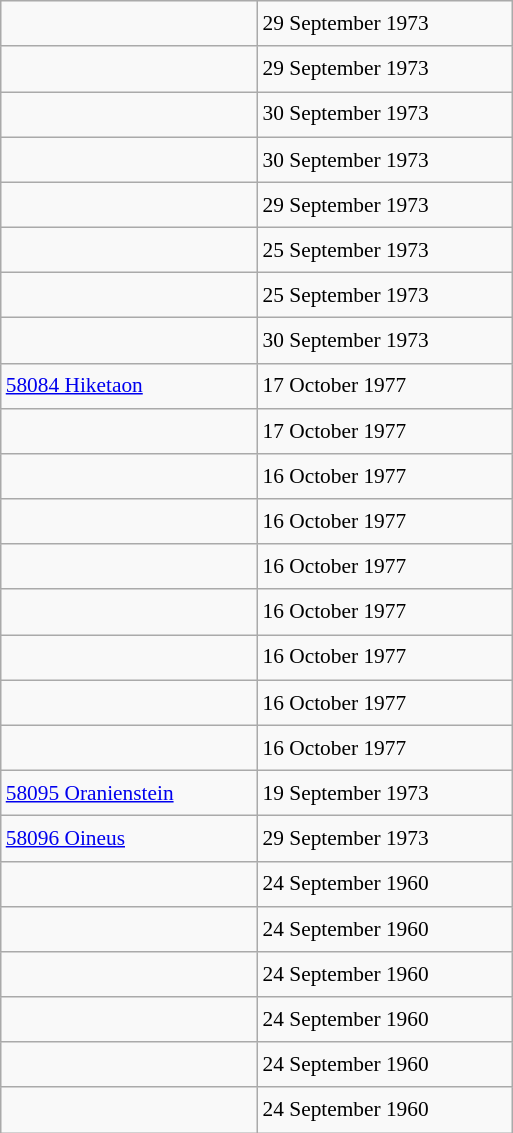<table class="wikitable" style="font-size: 89%; float: left; width: 24em; margin-right: 1em; line-height: 1.65em">
<tr>
<td></td>
<td>29 September 1973</td>
</tr>
<tr>
<td></td>
<td>29 September 1973</td>
</tr>
<tr>
<td></td>
<td>30 September 1973</td>
</tr>
<tr>
<td></td>
<td>30 September 1973</td>
</tr>
<tr>
<td></td>
<td>29 September 1973</td>
</tr>
<tr>
<td></td>
<td>25 September 1973</td>
</tr>
<tr>
<td></td>
<td>25 September 1973</td>
</tr>
<tr>
<td></td>
<td>30 September 1973</td>
</tr>
<tr>
<td><a href='#'>58084 Hiketaon</a></td>
<td>17 October 1977</td>
</tr>
<tr>
<td></td>
<td>17 October 1977</td>
</tr>
<tr>
<td></td>
<td>16 October 1977</td>
</tr>
<tr>
<td></td>
<td>16 October 1977</td>
</tr>
<tr>
<td></td>
<td>16 October 1977</td>
</tr>
<tr>
<td></td>
<td>16 October 1977</td>
</tr>
<tr>
<td></td>
<td>16 October 1977</td>
</tr>
<tr>
<td></td>
<td>16 October 1977</td>
</tr>
<tr>
<td></td>
<td>16 October 1977</td>
</tr>
<tr>
<td><a href='#'>58095 Oranienstein</a></td>
<td>19 September 1973</td>
</tr>
<tr>
<td><a href='#'>58096 Oineus</a></td>
<td>29 September 1973</td>
</tr>
<tr>
<td></td>
<td>24 September 1960</td>
</tr>
<tr>
<td></td>
<td>24 September 1960</td>
</tr>
<tr>
<td></td>
<td>24 September 1960</td>
</tr>
<tr>
<td></td>
<td>24 September 1960</td>
</tr>
<tr>
<td></td>
<td>24 September 1960</td>
</tr>
<tr>
<td></td>
<td>24 September 1960</td>
</tr>
</table>
